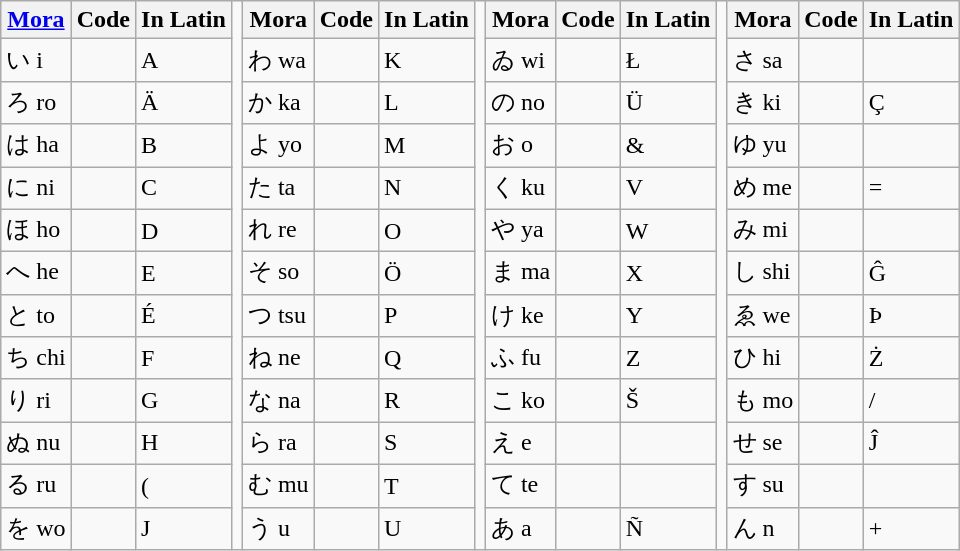<table class="wikitable">
<tr>
<th><a href='#'>Mora</a></th>
<th>Code</th>
<th>In Latin</th>
<td rowspan=13></td>
<th>Mora</th>
<th>Code</th>
<th>In Latin</th>
<td rowspan=13></td>
<th>Mora</th>
<th>Code</th>
<th>In Latin</th>
<td rowspan=13></td>
<th>Mora</th>
<th>Code</th>
<th>In Latin</th>
</tr>
<tr>
<td>い i</td>
<td></td>
<td>A</td>
<td>わ wa</td>
<td></td>
<td>K</td>
<td>ゐ wi</td>
<td></td>
<td>Ł</td>
<td>さ sa</td>
<td></td>
<td></td>
</tr>
<tr>
<td>ろ ro</td>
<td></td>
<td>Ä</td>
<td>か ka</td>
<td></td>
<td>L</td>
<td>の no</td>
<td></td>
<td>Ü</td>
<td>き ki</td>
<td></td>
<td>Ç</td>
</tr>
<tr>
<td>は ha</td>
<td></td>
<td>B</td>
<td>よ yo</td>
<td></td>
<td>M</td>
<td>お o</td>
<td></td>
<td>&</td>
<td>ゆ yu</td>
<td></td>
<td></td>
</tr>
<tr>
<td>に ni</td>
<td></td>
<td>C</td>
<td>た ta</td>
<td></td>
<td>N</td>
<td>く ku</td>
<td></td>
<td>V</td>
<td>め me</td>
<td></td>
<td>=</td>
</tr>
<tr>
<td>ほ ho</td>
<td></td>
<td>D</td>
<td>れ re</td>
<td></td>
<td>O</td>
<td>や ya</td>
<td></td>
<td>W</td>
<td>み mi</td>
<td></td>
<td></td>
</tr>
<tr>
<td>へ he</td>
<td></td>
<td>E</td>
<td>そ so</td>
<td></td>
<td>Ö</td>
<td>ま ma</td>
<td></td>
<td>X</td>
<td>し shi</td>
<td></td>
<td>Ĝ</td>
</tr>
<tr>
<td>と to</td>
<td></td>
<td>É</td>
<td>つ tsu</td>
<td></td>
<td>P</td>
<td>け ke</td>
<td></td>
<td>Y</td>
<td>ゑ we</td>
<td></td>
<td>Þ</td>
</tr>
<tr>
<td>ち chi</td>
<td></td>
<td>F</td>
<td>ね ne</td>
<td></td>
<td>Q</td>
<td>ふ fu</td>
<td></td>
<td>Z</td>
<td>ひ hi</td>
<td></td>
<td>Ż</td>
</tr>
<tr>
<td>り ri</td>
<td></td>
<td>G</td>
<td>な na</td>
<td></td>
<td>R</td>
<td>こ ko</td>
<td></td>
<td>Š</td>
<td>も mo</td>
<td></td>
<td>/</td>
</tr>
<tr>
<td>ぬ nu</td>
<td></td>
<td>H</td>
<td>ら ra</td>
<td></td>
<td>S</td>
<td>え e</td>
<td></td>
<td></td>
<td>せ se</td>
<td></td>
<td>Ĵ</td>
</tr>
<tr>
<td>る ru</td>
<td></td>
<td>(</td>
<td>む mu</td>
<td></td>
<td>T</td>
<td>て te</td>
<td></td>
<td></td>
<td>す su</td>
<td></td>
<td></td>
</tr>
<tr>
<td>を wo</td>
<td></td>
<td>J</td>
<td>う u</td>
<td></td>
<td>U</td>
<td>あ a</td>
<td></td>
<td>Ñ</td>
<td>ん n</td>
<td></td>
<td>+</td>
</tr>
</table>
